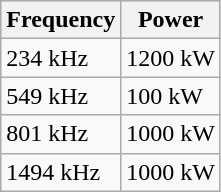<table class="wikitable">
<tr style="background:#dfdfdf">
<th>Frequency</th>
<th>Power</th>
</tr>
<tr>
<td>234 kHz</td>
<td>1200 kW</td>
</tr>
<tr>
<td>549 kHz</td>
<td>100 kW</td>
</tr>
<tr>
<td>801 kHz</td>
<td>1000 kW</td>
</tr>
<tr>
<td>1494 kHz</td>
<td>1000 kW</td>
</tr>
</table>
